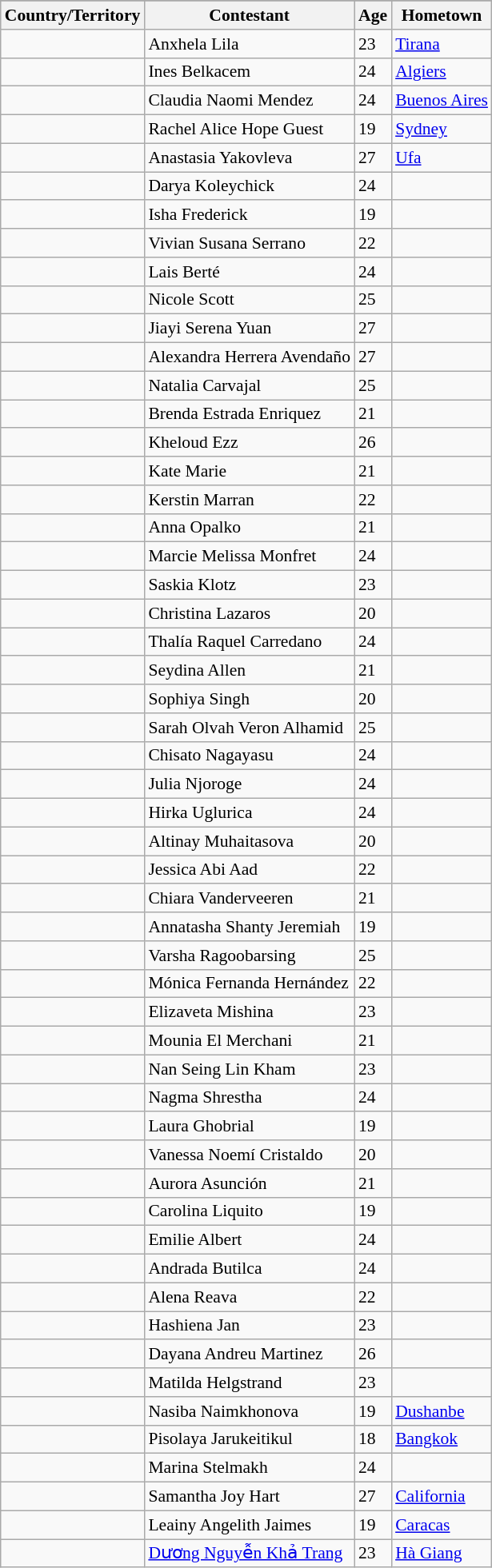<table class="wikitable sortable" style="font-size: 90%;" border="2" cellpadding="4" background: #f9f9f9;>
<tr align="center">
</tr>
<tr bgcolor="#CCCCCC" align="center">
<th>Country/Territory</th>
<th>Contestant</th>
<th>Age</th>
<th>Hometown</th>
</tr>
<tr>
<td></td>
<td>Anxhela Lila</td>
<td>23</td>
<td><a href='#'>Tirana</a></td>
</tr>
<tr>
<td></td>
<td>Ines Belkacem</td>
<td>24</td>
<td><a href='#'>Algiers</a></td>
</tr>
<tr>
<td></td>
<td>Claudia Naomi Mendez</td>
<td>24</td>
<td><a href='#'>Buenos Aires</a></td>
</tr>
<tr>
<td></td>
<td>Rachel Alice Hope Guest</td>
<td>19</td>
<td><a href='#'>Sydney</a></td>
</tr>
<tr>
<td></td>
<td>Anastasia Yakovleva</td>
<td>27</td>
<td><a href='#'>Ufa</a></td>
</tr>
<tr>
<td></td>
<td>Darya Koleychick</td>
<td>24</td>
<td></td>
</tr>
<tr>
<td></td>
<td>Isha Frederick</td>
<td>19</td>
<td></td>
</tr>
<tr>
<td></td>
<td>Vivian Susana Serrano</td>
<td>22</td>
<td></td>
</tr>
<tr>
<td></td>
<td>Lais Berté</td>
<td>24</td>
<td></td>
</tr>
<tr>
<td></td>
<td>Nicole Scott</td>
<td>25</td>
<td></td>
</tr>
<tr>
<td></td>
<td>Jiayi Serena Yuan</td>
<td>27</td>
<td></td>
</tr>
<tr>
<td></td>
<td>Alexandra Herrera Avendaño</td>
<td>27</td>
<td></td>
</tr>
<tr>
<td></td>
<td>Natalia Carvajal</td>
<td>25</td>
<td></td>
</tr>
<tr>
<td></td>
<td>Brenda Estrada Enriquez</td>
<td>21</td>
<td></td>
</tr>
<tr>
<td></td>
<td>Kheloud Ezz</td>
<td>26</td>
<td></td>
</tr>
<tr>
<td></td>
<td>Kate Marie</td>
<td>21</td>
<td></td>
</tr>
<tr>
<td></td>
<td>Kerstin Marran</td>
<td>22</td>
<td></td>
</tr>
<tr>
<td></td>
<td>Anna Opalko</td>
<td>21</td>
<td></td>
</tr>
<tr>
<td></td>
<td>Marcie Melissa Monfret</td>
<td>24</td>
<td></td>
</tr>
<tr>
<td></td>
<td>Saskia Klotz</td>
<td>23</td>
<td></td>
</tr>
<tr>
<td></td>
<td>Christina Lazaros</td>
<td>20</td>
<td></td>
</tr>
<tr>
<td></td>
<td>Thalía Raquel Carredano</td>
<td>24</td>
<td></td>
</tr>
<tr>
<td></td>
<td>Seydina Allen</td>
<td>21</td>
<td></td>
</tr>
<tr>
<td></td>
<td>Sophiya Singh</td>
<td>20</td>
<td></td>
</tr>
<tr>
<td></td>
<td>Sarah Olvah Veron Alhamid</td>
<td>25</td>
<td></td>
</tr>
<tr>
<td></td>
<td>Chisato Nagayasu</td>
<td>24</td>
<td></td>
</tr>
<tr>
<td></td>
<td>Julia Njoroge</td>
<td>24</td>
<td></td>
</tr>
<tr>
<td></td>
<td>Hirka Uglurica</td>
<td>24</td>
<td></td>
</tr>
<tr>
<td></td>
<td>Altinay Muhaitasova</td>
<td>20</td>
<td></td>
</tr>
<tr>
<td></td>
<td>Jessica Abi Aad</td>
<td>22</td>
<td></td>
</tr>
<tr>
<td></td>
<td>Chiara Vanderveeren</td>
<td>21</td>
<td></td>
</tr>
<tr>
<td></td>
<td>Annatasha Shanty Jeremiah</td>
<td>19</td>
<td></td>
</tr>
<tr>
<td></td>
<td>Varsha Ragoobarsing</td>
<td>25</td>
<td></td>
</tr>
<tr>
<td></td>
<td>Mónica Fernanda Hernández</td>
<td>22</td>
<td></td>
</tr>
<tr>
<td></td>
<td>Elizaveta Mishina</td>
<td>23</td>
<td></td>
</tr>
<tr>
<td></td>
<td>Mounia El Merchani</td>
<td>21</td>
<td></td>
</tr>
<tr>
<td></td>
<td>Nan Seing Lin Kham</td>
<td>23</td>
<td></td>
</tr>
<tr>
<td></td>
<td>Nagma Shrestha</td>
<td>24</td>
<td></td>
</tr>
<tr>
<td></td>
<td>Laura Ghobrial</td>
<td>19</td>
<td></td>
</tr>
<tr>
<td></td>
<td>Vanessa Noemí Cristaldo</td>
<td>20</td>
<td></td>
</tr>
<tr>
<td></td>
<td>Aurora Asunción</td>
<td>21</td>
<td></td>
</tr>
<tr>
<td></td>
<td>Carolina Liquito</td>
<td>19</td>
<td></td>
</tr>
<tr>
<td></td>
<td>Emilie Albert</td>
<td>24</td>
<td></td>
</tr>
<tr>
<td></td>
<td>Andrada Butilca</td>
<td>24</td>
<td></td>
</tr>
<tr>
<td></td>
<td>Alena Reava</td>
<td>22</td>
<td></td>
</tr>
<tr>
<td></td>
<td>Hashiena Jan</td>
<td>23</td>
<td></td>
</tr>
<tr>
<td></td>
<td>Dayana Andreu Martinez</td>
<td>26</td>
<td></td>
</tr>
<tr>
<td></td>
<td>Matilda Helgstrand</td>
<td>23</td>
<td></td>
</tr>
<tr>
<td></td>
<td>Nasiba Naimkhonova</td>
<td>19</td>
<td><a href='#'>Dushanbe</a></td>
</tr>
<tr>
<td></td>
<td>Pisolaya Jarukeitikul</td>
<td>18</td>
<td><a href='#'>Bangkok</a></td>
</tr>
<tr>
<td></td>
<td>Marina Stelmakh</td>
<td>24</td>
<td></td>
</tr>
<tr>
<td></td>
<td>Samantha Joy Hart</td>
<td>27</td>
<td><a href='#'>California</a></td>
</tr>
<tr>
<td></td>
<td>Leainy Angelith Jaimes</td>
<td>19</td>
<td><a href='#'>Caracas</a></td>
</tr>
<tr>
<td></td>
<td><a href='#'>Dương Nguyễn Khả Trang</a></td>
<td>23</td>
<td><a href='#'>Hà Giang</a></td>
</tr>
</table>
